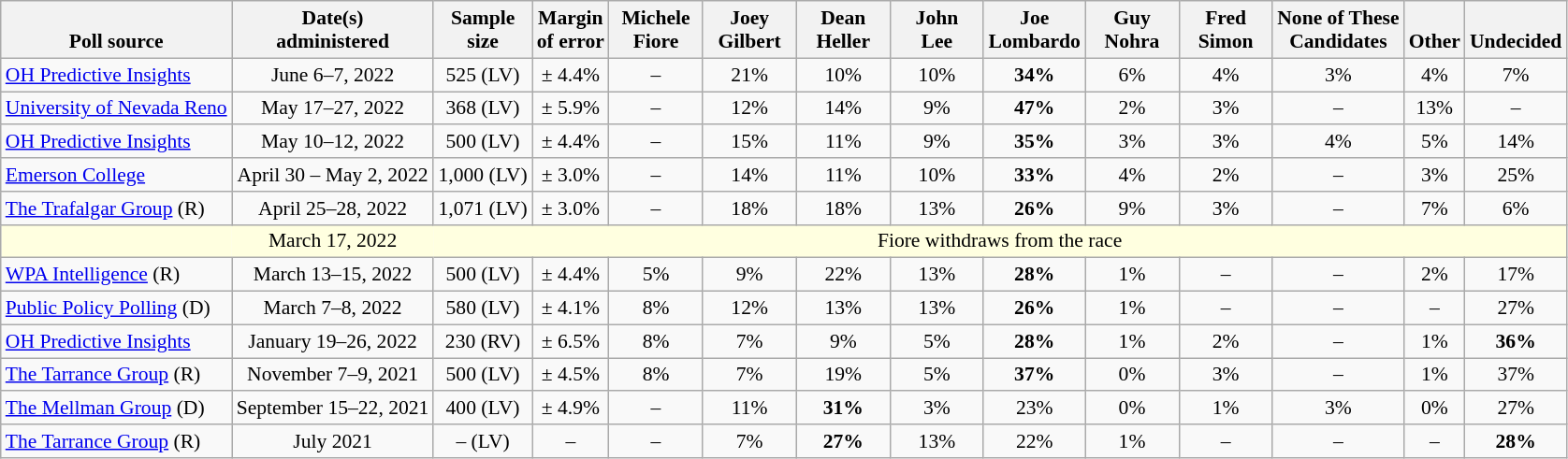<table class="wikitable" style="font-size:90%;text-align:center;">
<tr valign=bottom>
<th>Poll source</th>
<th>Date(s)<br>administered</th>
<th>Sample<br>size</th>
<th>Margin<br>of error</th>
<th style="width:60px;">Michele<br>Fiore</th>
<th style="width:60px;">Joey<br>Gilbert</th>
<th style="width:60px;">Dean<br>Heller</th>
<th style="width:60px;">John<br>Lee</th>
<th style="width:60px;">Joe<br>Lombardo</th>
<th style="width:60px;">Guy<br>Nohra</th>
<th style="width:60px;">Fred<br>Simon</th>
<th>None of These<br>Candidates</th>
<th>Other</th>
<th>Undecided</th>
</tr>
<tr>
<td style="text-align:left;"><a href='#'>OH Predictive Insights</a></td>
<td>June 6–7, 2022</td>
<td>525 (LV)</td>
<td>± 4.4%</td>
<td>–</td>
<td>21%</td>
<td>10%</td>
<td>10%</td>
<td><strong>34%</strong></td>
<td>6%</td>
<td>4%</td>
<td>3%</td>
<td>4%</td>
<td>7%</td>
</tr>
<tr>
<td style="text-align:left;"><a href='#'>University of Nevada Reno</a></td>
<td>May 17–27, 2022</td>
<td>368 (LV)</td>
<td>± 5.9%</td>
<td>–</td>
<td>12%</td>
<td>14%</td>
<td>9%</td>
<td><strong>47%</strong></td>
<td>2%</td>
<td>3%</td>
<td>–</td>
<td>13%</td>
<td>–</td>
</tr>
<tr>
<td style="text-align:left;"><a href='#'>OH Predictive Insights</a></td>
<td>May 10–12, 2022</td>
<td>500 (LV)</td>
<td>± 4.4%</td>
<td>–</td>
<td>15%</td>
<td>11%</td>
<td>9%</td>
<td><strong>35%</strong></td>
<td>3%</td>
<td>3%</td>
<td>4%</td>
<td>5%</td>
<td>14%</td>
</tr>
<tr>
<td style="text-align:left;"><a href='#'>Emerson College</a></td>
<td>April 30 – May 2, 2022</td>
<td>1,000 (LV)</td>
<td>± 3.0%</td>
<td>–</td>
<td>14%</td>
<td>11%</td>
<td>10%</td>
<td><strong>33%</strong></td>
<td>4%</td>
<td>2%</td>
<td>–</td>
<td>3%</td>
<td>25%</td>
</tr>
<tr>
<td style="text-align:left;"><a href='#'>The Trafalgar Group</a> (R)</td>
<td>April 25–28, 2022</td>
<td>1,071 (LV)</td>
<td>± 3.0%</td>
<td>–</td>
<td>18%</td>
<td>18%</td>
<td>13%</td>
<td><strong>26%</strong></td>
<td>9%</td>
<td>3%</td>
<td>–</td>
<td>7%</td>
<td>6%</td>
</tr>
<tr>
<td style="border-right-style:hidden; background:lightyellow;"></td>
<td style="border-right-style:hidden; background:lightyellow;">March 17, 2022</td>
<td colspan="16" style="background:lightyellow;">Fiore withdraws from the race</td>
</tr>
<tr>
<td style="text-align:left;"><a href='#'>WPA Intelligence</a> (R)</td>
<td>March 13–15, 2022</td>
<td>500 (LV)</td>
<td>± 4.4%</td>
<td>5%</td>
<td>9%</td>
<td>22%</td>
<td>13%</td>
<td><strong>28%</strong></td>
<td>1%</td>
<td>–</td>
<td>–</td>
<td>2%</td>
<td>17%</td>
</tr>
<tr>
<td style="text-align:left;"><a href='#'>Public Policy Polling</a> (D)</td>
<td>March 7–8, 2022</td>
<td>580 (LV)</td>
<td>± 4.1%</td>
<td>8%</td>
<td>12%</td>
<td>13%</td>
<td>13%</td>
<td><strong>26%</strong></td>
<td>1%</td>
<td>–</td>
<td>–</td>
<td>–</td>
<td>27%</td>
</tr>
<tr>
<td style="text-align:left;"><a href='#'>OH Predictive Insights</a></td>
<td>January 19–26, 2022</td>
<td>230 (RV)</td>
<td>± 6.5%</td>
<td>8%</td>
<td>7%</td>
<td>9%</td>
<td>5%</td>
<td><strong>28%</strong></td>
<td>1%</td>
<td>2%</td>
<td>–</td>
<td>1%</td>
<td><strong>36%</strong></td>
</tr>
<tr>
<td style="text-align:left;"><a href='#'>The Tarrance Group</a> (R)</td>
<td>November 7–9, 2021</td>
<td>500 (LV)</td>
<td>± 4.5%</td>
<td>8%</td>
<td>7%</td>
<td>19%</td>
<td>5%</td>
<td><strong>37%</strong></td>
<td>0%</td>
<td>3%</td>
<td>–</td>
<td>1%</td>
<td>37%</td>
</tr>
<tr>
<td style="text-align:left;"><a href='#'>The Mellman Group</a> (D)</td>
<td>September 15–22, 2021</td>
<td>400 (LV)</td>
<td>± 4.9%</td>
<td>–</td>
<td>11%</td>
<td><strong>31%</strong></td>
<td>3%</td>
<td>23%</td>
<td>0%</td>
<td>1%</td>
<td>3%</td>
<td>0%</td>
<td>27%</td>
</tr>
<tr>
<td style="text-align:left;"><a href='#'>The Tarrance Group</a> (R)</td>
<td>July 2021</td>
<td>– (LV)</td>
<td>–</td>
<td>–</td>
<td>7%</td>
<td><strong>27%</strong></td>
<td>13%</td>
<td>22%</td>
<td>1%</td>
<td>–</td>
<td>–</td>
<td>–</td>
<td><strong>28%</strong></td>
</tr>
</table>
